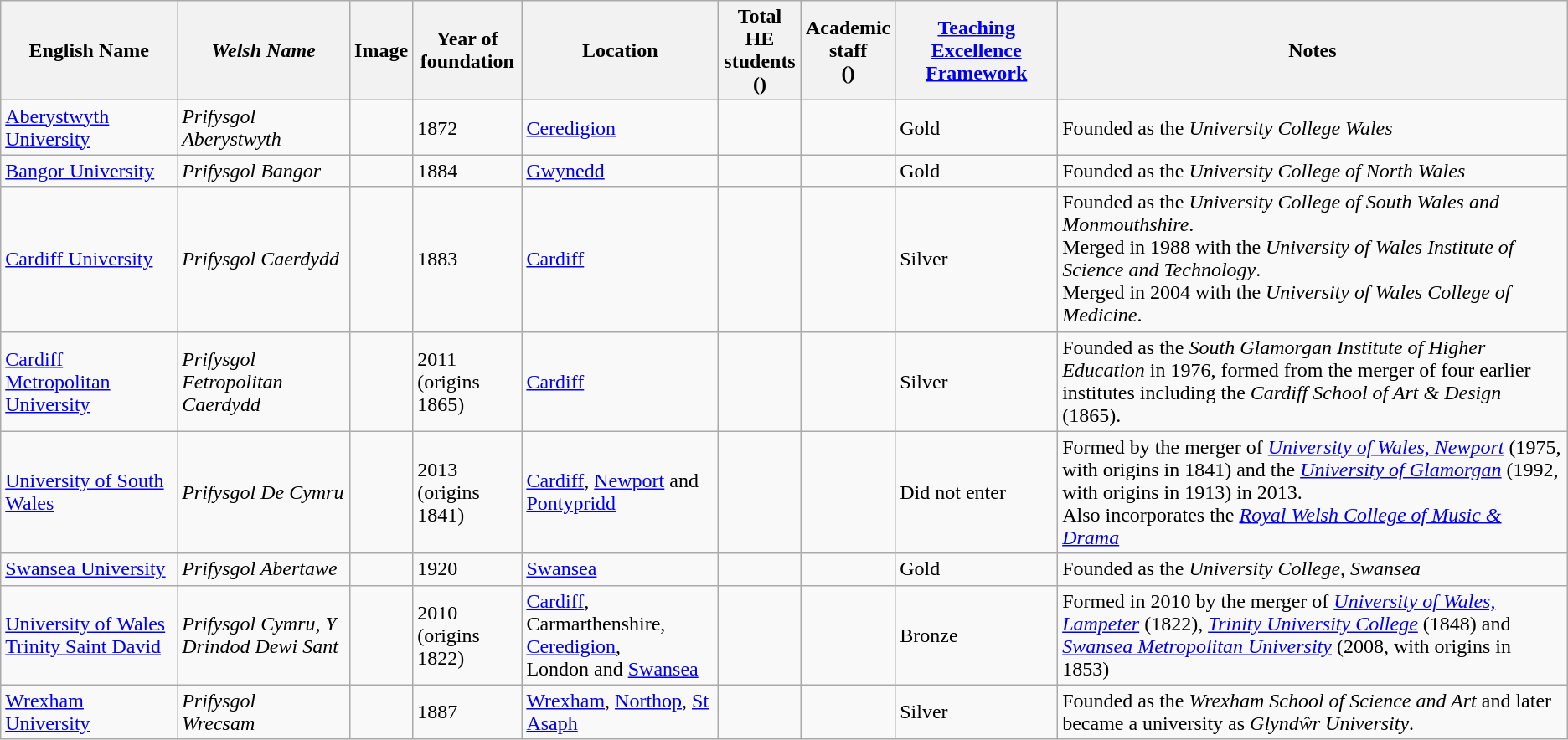<table class="wikitable sortable">
<tr>
<th>English Name</th>
<th><em>Welsh Name</em></th>
<th>Image</th>
<th data-sort-type="number">Year of<br>foundation</th>
<th>Location</th>
<th data-sort-type="number">Total HE<br>students<br>()</th>
<th data-sort-type="number">Academic<br>staff<br>()</th>
<th><a href='#'>Teaching Excellence Framework</a></th>
<th>Notes</th>
</tr>
<tr>
<td><a href='#'>Aberystwyth University</a></td>
<td><em>Prifysgol Aberystwyth</em></td>
<td></td>
<td>1872</td>
<td><a href='#'>Ceredigion</a></td>
<td></td>
<td></td>
<td>Gold</td>
<td>Founded as the <em>University College Wales</em></td>
</tr>
<tr>
<td><a href='#'>Bangor University</a></td>
<td><em>Prifysgol Bangor</em></td>
<td></td>
<td>1884</td>
<td><a href='#'>Gwynedd</a></td>
<td></td>
<td></td>
<td>Gold</td>
<td>Founded as the <em>University College of North Wales</em></td>
</tr>
<tr>
<td><a href='#'>Cardiff University</a></td>
<td><em>Prifysgol Caerdydd</em></td>
<td></td>
<td>1883</td>
<td><a href='#'>Cardiff</a></td>
<td></td>
<td></td>
<td>Silver</td>
<td>Founded as the <em>University College of South Wales and Monmouthshire</em>.<br>Merged in 1988 with the <em>University of Wales Institute of Science and Technology</em>.<br> Merged in 2004 with the <em>University of Wales College of Medicine</em>.</td>
</tr>
<tr>
<td><a href='#'>Cardiff Metropolitan University</a></td>
<td><em>Prifysgol Fetropolitan Caerdydd</em></td>
<td></td>
<td>2011<br>(origins 1865)</td>
<td><a href='#'>Cardiff</a></td>
<td></td>
<td></td>
<td>Silver</td>
<td>Founded as the <em>South Glamorgan Institute of Higher Education</em> in 1976, formed from the merger of four earlier institutes including the <em>Cardiff School of Art & Design</em> (1865).</td>
</tr>
<tr>
<td><a href='#'>University of South Wales</a></td>
<td><em>Prifysgol De Cymru</em></td>
<td></td>
<td>2013<br>(origins 1841)</td>
<td><a href='#'>Cardiff</a>, <a href='#'>Newport</a> and <a href='#'>Pontypridd</a></td>
<td></td>
<td></td>
<td>Did not enter</td>
<td>Formed by the merger of <em><a href='#'>University of Wales, Newport</a></em> (1975, with origins in 1841) and the <em><a href='#'>University of Glamorgan</a></em> (1992, with origins in 1913) in 2013.<br>Also incorporates the <em><a href='#'>Royal Welsh College of Music & Drama</a></em></td>
</tr>
<tr>
<td><a href='#'>Swansea University</a></td>
<td><em>Prifysgol Abertawe</em></td>
<td></td>
<td>1920</td>
<td><a href='#'>Swansea</a></td>
<td></td>
<td></td>
<td>Gold</td>
<td>Founded as the <em>University College, Swansea</em></td>
</tr>
<tr>
<td><a href='#'>University of Wales Trinity Saint David</a></td>
<td><em>Prifysgol Cymru, Y Drindod Dewi Sant</em></td>
<td></td>
<td>2010<br>(origins 1822)</td>
<td><a href='#'>Cardiff</a>, Carmarthenshire, <a href='#'>Ceredigion</a>,  <br>London and <a href='#'>Swansea</a></td>
<td></td>
<td></td>
<td>Bronze</td>
<td>Formed in 2010 by the merger of <em><a href='#'>University of Wales, Lampeter</a></em> (1822), <em><a href='#'>Trinity University College</a></em> (1848) and <em><a href='#'>Swansea Metropolitan University</a></em> (2008, with origins in 1853)</td>
</tr>
<tr>
<td><a href='#'>Wrexham University</a></td>
<td><em>Prifysgol</em><br><em>Wrecsam</em></td>
<td></td>
<td>1887</td>
<td><a href='#'>Wrexham</a>, <a href='#'>Northop</a>, <a href='#'>St Asaph</a></td>
<td></td>
<td></td>
<td>Silver</td>
<td>Founded as the <em>Wrexham School of Science and Art</em> and later became a university as <em>Glyndŵr University</em>.</td>
</tr>
</table>
